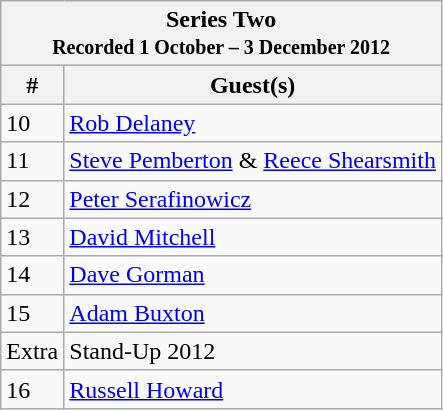<table class="wikitable">
<tr>
<th colspan="3">Series Two<br><small>Recorded 1 October – 3 December 2012</small></th>
</tr>
<tr>
<th>#</th>
<th>Guest(s)</th>
</tr>
<tr>
<td>10</td>
<td><a href='#'>Rob Delaney</a></td>
</tr>
<tr>
<td>11</td>
<td><a href='#'>Steve Pemberton</a> & <a href='#'>Reece Shearsmith</a></td>
</tr>
<tr>
<td>12</td>
<td><a href='#'>Peter Serafinowicz</a></td>
</tr>
<tr>
<td>13</td>
<td><a href='#'>David Mitchell</a></td>
</tr>
<tr>
<td>14</td>
<td><a href='#'>Dave Gorman</a></td>
</tr>
<tr>
<td>15</td>
<td><a href='#'>Adam Buxton</a></td>
</tr>
<tr>
<td>Extra</td>
<td>Stand-Up 2012</td>
</tr>
<tr>
<td>16</td>
<td><a href='#'>Russell Howard</a></td>
</tr>
</table>
